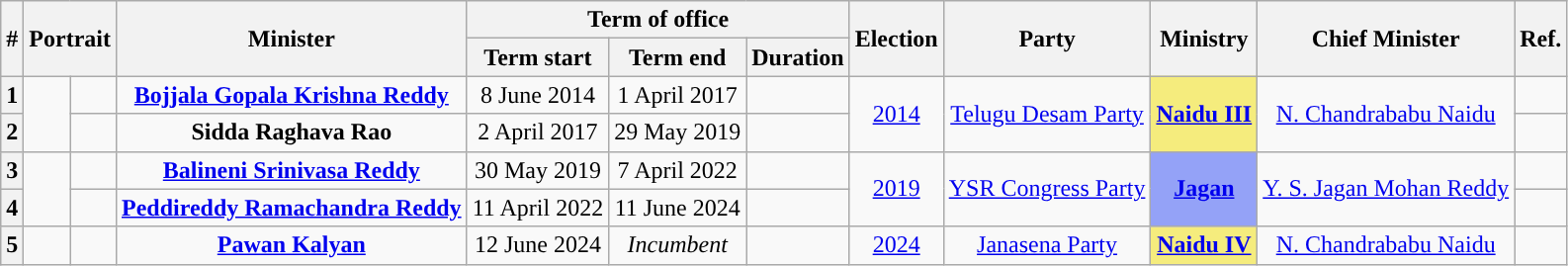<table class="wikitable" style="text-align:center">
<tr>
<th rowspan=2>#</th>
<th rowspan=2 colspan="2">Portrait</th>
<th rowspan=2>Minister<br></th>
<th colspan="3">Term of office</th>
<th rowspan=2>Election<br></th>
<th rowspan=2>Party</th>
<th rowspan=2>Ministry</th>
<th rowspan=2>Chief Minister</th>
<th rowspan=2>Ref.</th>
</tr>
<tr>
<th>Term start</th>
<th>Term end</th>
<th>Duration</th>
</tr>
<tr>
<th>1</th>
<td rowspan=2></td>
<td></td>
<td><strong><a href='#'>Bojjala Gopala Krishna Reddy</a></strong><br></td>
<td>8 June 2014</td>
<td>1 April 2017</td>
<td><strong></strong></td>
<td rowspan=2><a href='#'>2014</a><br></td>
<td rowspan=2><a href='#'>Telugu Desam Party</a></td>
<td rowspan=2 bgcolor="#F5EC7D"><strong><a href='#'>Naidu III</a></strong></td>
<td rowspan=2><a href='#'>N. Chandrababu Naidu</a></td>
<td></td>
</tr>
<tr>
<th>2</th>
<td></td>
<td><strong>Sidda Raghava Rao</strong><br></td>
<td>2 April 2017</td>
<td>29 May 2019</td>
<td><strong></strong></td>
<td></td>
</tr>
<tr>
<th>3</th>
<td rowspan=2></td>
<td></td>
<td><strong><a href='#'>Balineni Srinivasa Reddy</a></strong><br></td>
<td>30 May 2019</td>
<td>7 April 2022</td>
<td><strong></strong></td>
<td rowspan=2><a href='#'>2019</a><br></td>
<td rowspan="2"><a href='#'>YSR Congress Party</a></td>
<td rowspan=2 bgcolor="#94A2F7"><strong><a href='#'>Jagan</a></strong></td>
<td rowspan="2"><a href='#'>Y. S. Jagan Mohan Reddy</a></td>
<td></td>
</tr>
<tr>
<th>4</th>
<td></td>
<td><strong><a href='#'>Peddireddy Ramachandra Reddy</a></strong><br></td>
<td>11 April 2022</td>
<td>11 June 2024</td>
<td><strong></strong></td>
<td></td>
</tr>
<tr>
<th>5</th>
<td></td>
<td></td>
<td><strong><a href='#'>Pawan Kalyan</a></strong><br></td>
<td>12 June 2024</td>
<td><em>Incumbent</em></td>
<td><strong></strong></td>
<td><a href='#'>2024</a><br></td>
<td><a href='#'>Janasena Party</a></td>
<td bgcolor="#F5EC7D"><strong><a href='#'>Naidu IV</a></strong></td>
<td><a href='#'>N. Chandrababu Naidu</a></td>
<td></td>
</tr>
</table>
